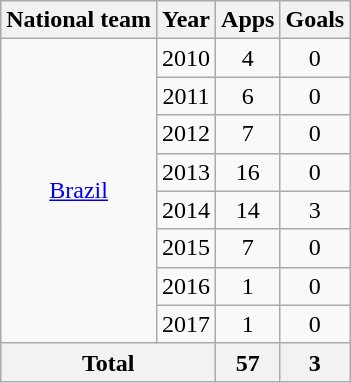<table class="wikitable" style="text-align:center">
<tr>
<th>National team</th>
<th>Year</th>
<th>Apps</th>
<th>Goals</th>
</tr>
<tr>
<td rowspan="8"><a href='#'>Brazil</a></td>
<td>2010</td>
<td>4</td>
<td>0</td>
</tr>
<tr>
<td>2011</td>
<td>6</td>
<td>0</td>
</tr>
<tr>
<td>2012</td>
<td>7</td>
<td>0</td>
</tr>
<tr>
<td>2013</td>
<td>16</td>
<td>0</td>
</tr>
<tr>
<td>2014</td>
<td>14</td>
<td>3</td>
</tr>
<tr>
<td>2015</td>
<td>7</td>
<td>0</td>
</tr>
<tr>
<td>2016</td>
<td>1</td>
<td>0</td>
</tr>
<tr>
<td>2017</td>
<td>1</td>
<td>0</td>
</tr>
<tr>
<th colspan="2">Total</th>
<th>57</th>
<th>3</th>
</tr>
</table>
